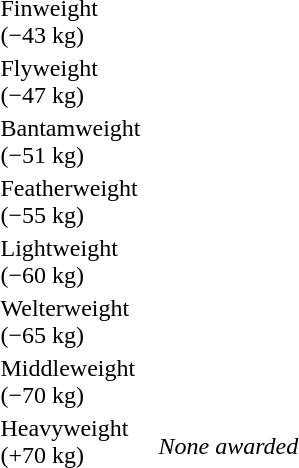<table>
<tr>
<td rowspan=2>Finweight<br>(−43 kg)</td>
<td rowspan=2></td>
<td rowspan=2></td>
<td></td>
</tr>
<tr>
<td></td>
</tr>
<tr>
<td rowspan=2>Flyweight<br>(−47 kg)</td>
<td rowspan=2></td>
<td rowspan=2></td>
<td></td>
</tr>
<tr>
<td></td>
</tr>
<tr>
<td rowspan=2>Bantamweight<br>(−51 kg)</td>
<td rowspan=2></td>
<td rowspan=2></td>
<td></td>
</tr>
<tr>
<td></td>
</tr>
<tr>
<td rowspan=2>Featherweight<br>(−55 kg)</td>
<td rowspan=2></td>
<td rowspan=2></td>
<td></td>
</tr>
<tr>
<td></td>
</tr>
<tr>
<td rowspan=2>Lightweight<br>(−60 kg)</td>
<td rowspan=2></td>
<td rowspan=2></td>
<td></td>
</tr>
<tr>
<td></td>
</tr>
<tr>
<td rowspan=2>Welterweight<br>(−65 kg)</td>
<td rowspan=2></td>
<td rowspan=2></td>
<td></td>
</tr>
<tr>
<td></td>
</tr>
<tr>
<td rowspan=2>Middleweight<br>(−70 kg)</td>
<td rowspan=2></td>
<td rowspan=2></td>
<td></td>
</tr>
<tr>
<td></td>
</tr>
<tr>
<td rowspan=2>Heavyweight<br>(+70 kg)</td>
<td rowspan=2></td>
<td rowspan=2></td>
<td></td>
</tr>
<tr>
<td><em>None awarded</em></td>
</tr>
</table>
